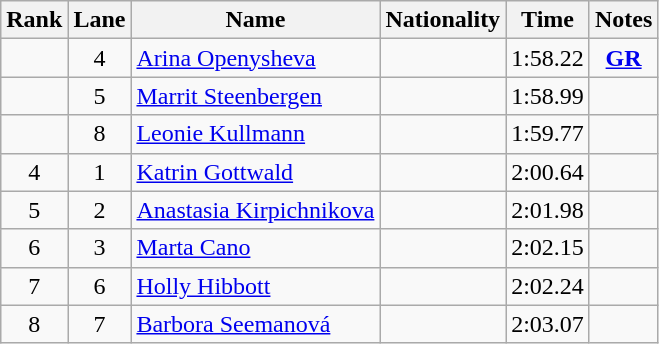<table class='wikitable sortable' style='text-align:center'>
<tr>
<th>Rank</th>
<th>Lane</th>
<th>Name</th>
<th>Nationality</th>
<th>Time</th>
<th>Notes</th>
</tr>
<tr>
<td></td>
<td>4</td>
<td align=left><a href='#'>Arina Openysheva</a></td>
<td align=left></td>
<td>1:58.22</td>
<td><a href='#'><strong>GR</strong></a></td>
</tr>
<tr>
<td></td>
<td>5</td>
<td align=left><a href='#'>Marrit Steenbergen</a></td>
<td align=left></td>
<td>1:58.99</td>
<td></td>
</tr>
<tr>
<td></td>
<td>8</td>
<td align=left><a href='#'>Leonie Kullmann</a></td>
<td align=left></td>
<td>1:59.77</td>
<td></td>
</tr>
<tr>
<td>4</td>
<td>1</td>
<td align=left><a href='#'>Katrin Gottwald</a></td>
<td align=left></td>
<td>2:00.64</td>
<td></td>
</tr>
<tr>
<td>5</td>
<td>2</td>
<td align=left><a href='#'>Anastasia Kirpichnikova</a></td>
<td align=left></td>
<td>2:01.98</td>
<td></td>
</tr>
<tr>
<td>6</td>
<td>3</td>
<td align=left><a href='#'>Marta Cano</a></td>
<td align=left></td>
<td>2:02.15</td>
<td></td>
</tr>
<tr>
<td>7</td>
<td>6</td>
<td align=left><a href='#'>Holly Hibbott</a></td>
<td align=left></td>
<td>2:02.24</td>
<td></td>
</tr>
<tr>
<td>8</td>
<td>7</td>
<td align=left><a href='#'>Barbora Seemanová</a></td>
<td align=left></td>
<td>2:03.07</td>
<td></td>
</tr>
</table>
